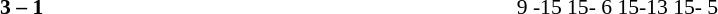<table width=100% cellspacing=1>
<tr>
<th width=20%></th>
<th width=12%></th>
<th width=20%></th>
<th width=33%></th>
<td></td>
</tr>
<tr style=font-size:90%>
<td align=right></td>
<td align=center><strong>3 – 1</strong></td>
<td><strong></strong></td>
<td>9 -15 15- 6 15-13 15- 5</td>
</tr>
</table>
